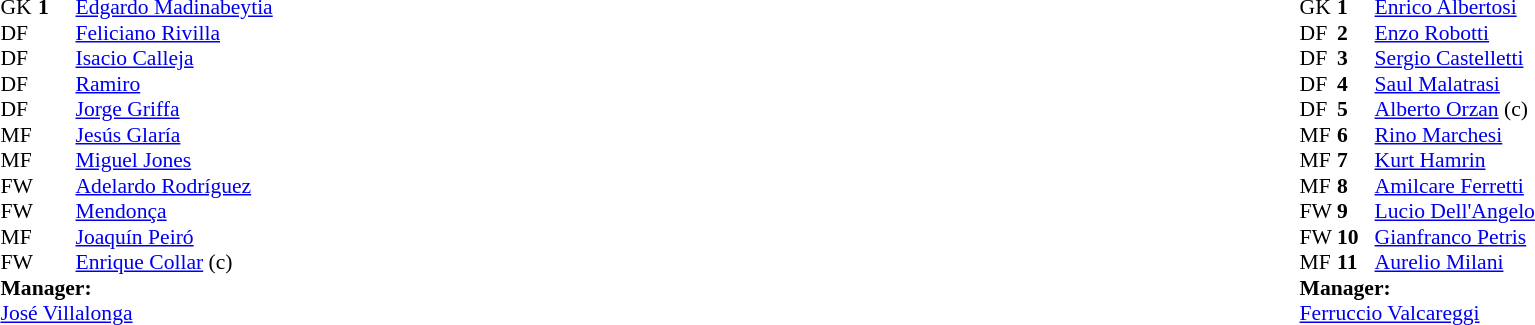<table width=100%>
<tr>
<td valign="top" width="50%"><br><table style="font-size:90%" cellspacing="0" cellpadding="0">
<tr>
<td colspan="4"></td>
</tr>
<tr>
<th width=25></th>
<th width=25></th>
</tr>
<tr>
<td>GK</td>
<td><strong>1</strong></td>
<td> <a href='#'>Edgardo Madinabeytia</a></td>
</tr>
<tr>
<td>DF</td>
<td><strong> </strong></td>
<td> <a href='#'>Feliciano Rivilla</a></td>
</tr>
<tr>
<td>DF</td>
<td><strong> </strong></td>
<td> <a href='#'>Isacio Calleja</a></td>
</tr>
<tr>
<td>DF</td>
<td><strong> </strong></td>
<td> <a href='#'>Ramiro</a></td>
</tr>
<tr>
<td>DF</td>
<td><strong> </strong></td>
<td> <a href='#'>Jorge Griffa</a></td>
</tr>
<tr>
<td>MF</td>
<td><strong> </strong></td>
<td> <a href='#'>Jesús Glaría</a></td>
</tr>
<tr>
<td>MF</td>
<td><strong> </strong></td>
<td> <a href='#'>Miguel Jones</a></td>
</tr>
<tr>
<td>FW</td>
<td><strong> </strong></td>
<td> <a href='#'>Adelardo Rodríguez</a></td>
</tr>
<tr>
<td>FW</td>
<td><strong> </strong></td>
<td> <a href='#'>Mendonça</a></td>
</tr>
<tr>
<td>MF</td>
<td><strong> </strong></td>
<td> <a href='#'>Joaquín Peiró</a></td>
</tr>
<tr>
<td>FW</td>
<td><strong> </strong></td>
<td> <a href='#'>Enrique Collar</a> (c)</td>
</tr>
<tr>
<td colspan=3><strong>Manager:</strong></td>
</tr>
<tr>
<td colspan=4> <a href='#'>José Villalonga</a></td>
</tr>
</table>
</td>
<td valign="top" width="50%"><br><table style="font-size:90%" cellspacing="0" cellpadding="0" align="center">
<tr>
<td colspan="4"></td>
</tr>
<tr>
<th width=25></th>
<th width=25></th>
</tr>
<tr>
<td>GK</td>
<td><strong>1</strong></td>
<td> <a href='#'>Enrico Albertosi</a></td>
</tr>
<tr>
<td>DF</td>
<td><strong>2</strong></td>
<td> <a href='#'>Enzo Robotti</a></td>
</tr>
<tr>
<td>DF</td>
<td><strong>3</strong></td>
<td> <a href='#'>Sergio Castelletti</a></td>
</tr>
<tr>
<td>DF</td>
<td><strong>4</strong></td>
<td> <a href='#'>Saul Malatrasi</a></td>
</tr>
<tr>
<td>DF</td>
<td><strong>5</strong></td>
<td> <a href='#'>Alberto Orzan</a> (c)</td>
</tr>
<tr>
<td>MF</td>
<td><strong>6</strong></td>
<td> <a href='#'>Rino Marchesi</a></td>
</tr>
<tr>
<td>MF</td>
<td><strong>7</strong></td>
<td> <a href='#'>Kurt Hamrin</a></td>
</tr>
<tr>
<td>MF</td>
<td><strong>8</strong></td>
<td> <a href='#'>Amilcare Ferretti</a></td>
</tr>
<tr>
<td>FW</td>
<td><strong>9</strong></td>
<td> <a href='#'>Lucio Dell'Angelo</a></td>
</tr>
<tr>
<td>FW</td>
<td><strong>10</strong></td>
<td> <a href='#'>Gianfranco Petris</a></td>
</tr>
<tr>
<td>MF</td>
<td><strong>11</strong></td>
<td> <a href='#'>Aurelio Milani</a></td>
</tr>
<tr>
<td colspan=3><strong>Manager:</strong></td>
</tr>
<tr>
<td colspan=4> <a href='#'>Ferruccio Valcareggi</a></td>
</tr>
</table>
</td>
</tr>
</table>
